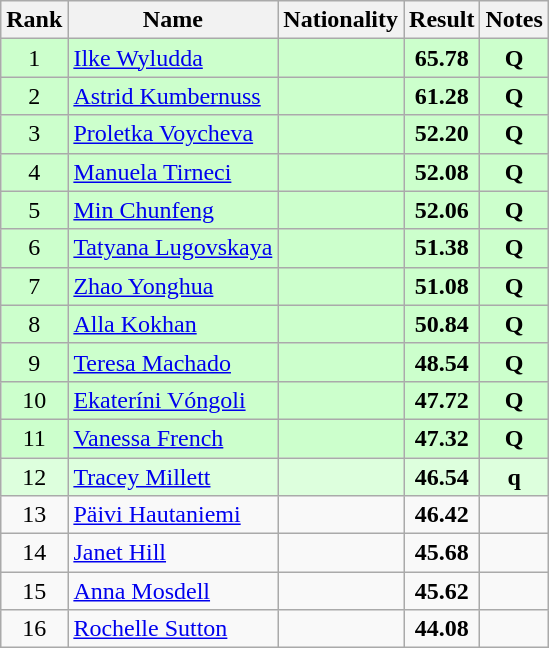<table class="wikitable sortable" style="text-align:center">
<tr>
<th>Rank</th>
<th>Name</th>
<th>Nationality</th>
<th>Result</th>
<th>Notes</th>
</tr>
<tr bgcolor=ccffcc>
<td>1</td>
<td align=left><a href='#'>Ilke Wyludda</a></td>
<td align=left></td>
<td><strong>65.78</strong></td>
<td><strong>Q</strong></td>
</tr>
<tr bgcolor=ccffcc>
<td>2</td>
<td align=left><a href='#'>Astrid Kumbernuss</a></td>
<td align=left></td>
<td><strong>61.28</strong></td>
<td><strong>Q</strong></td>
</tr>
<tr bgcolor=ccffcc>
<td>3</td>
<td align=left><a href='#'>Proletka Voycheva</a></td>
<td align=left></td>
<td><strong>52.20</strong></td>
<td><strong>Q</strong></td>
</tr>
<tr bgcolor=ccffcc>
<td>4</td>
<td align=left><a href='#'>Manuela Tirneci</a></td>
<td align=left></td>
<td><strong>52.08</strong></td>
<td><strong>Q</strong></td>
</tr>
<tr bgcolor=ccffcc>
<td>5</td>
<td align=left><a href='#'>Min Chunfeng</a></td>
<td align=left></td>
<td><strong>52.06</strong></td>
<td><strong>Q</strong></td>
</tr>
<tr bgcolor=ccffcc>
<td>6</td>
<td align=left><a href='#'>Tatyana Lugovskaya</a></td>
<td align=left></td>
<td><strong>51.38</strong></td>
<td><strong>Q</strong></td>
</tr>
<tr bgcolor=ccffcc>
<td>7</td>
<td align=left><a href='#'>Zhao Yonghua</a></td>
<td align=left></td>
<td><strong>51.08</strong></td>
<td><strong>Q</strong></td>
</tr>
<tr bgcolor=ccffcc>
<td>8</td>
<td align=left><a href='#'>Alla Kokhan</a></td>
<td align=left></td>
<td><strong>50.84</strong></td>
<td><strong>Q</strong></td>
</tr>
<tr bgcolor=ccffcc>
<td>9</td>
<td align=left><a href='#'>Teresa Machado</a></td>
<td align=left></td>
<td><strong>48.54</strong></td>
<td><strong>Q</strong></td>
</tr>
<tr bgcolor=ccffcc>
<td>10</td>
<td align=left><a href='#'>Ekateríni Vóngoli</a></td>
<td align=left></td>
<td><strong>47.72</strong></td>
<td><strong>Q</strong></td>
</tr>
<tr bgcolor=ccffcc>
<td>11</td>
<td align=left><a href='#'>Vanessa French</a></td>
<td align=left></td>
<td><strong>47.32</strong></td>
<td><strong>Q</strong></td>
</tr>
<tr bgcolor=ddffdd>
<td>12</td>
<td align=left><a href='#'>Tracey Millett</a></td>
<td align=left></td>
<td><strong>46.54</strong></td>
<td><strong>q</strong></td>
</tr>
<tr>
<td>13</td>
<td align=left><a href='#'>Päivi Hautaniemi</a></td>
<td align=left></td>
<td><strong>46.42</strong></td>
<td></td>
</tr>
<tr>
<td>14</td>
<td align=left><a href='#'>Janet Hill</a></td>
<td align=left></td>
<td><strong>45.68</strong></td>
<td></td>
</tr>
<tr>
<td>15</td>
<td align=left><a href='#'>Anna Mosdell</a></td>
<td align=left></td>
<td><strong>45.62</strong></td>
<td></td>
</tr>
<tr>
<td>16</td>
<td align=left><a href='#'>Rochelle Sutton</a></td>
<td align=left></td>
<td><strong>44.08</strong></td>
<td></td>
</tr>
</table>
